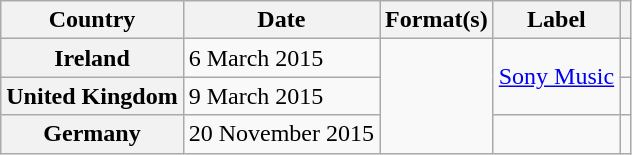<table class="wikitable plainrowheaders">
<tr>
<th scope="col">Country</th>
<th scope="col">Date</th>
<th scope="col">Format(s)</th>
<th scope="col">Label</th>
<th scope="col"></th>
</tr>
<tr>
<th scope="row">Ireland</th>
<td>6 March 2015</td>
<td rowspan="3"></td>
<td rowspan="2"><a href='#'>Sony Music</a></td>
<td align="center"></td>
</tr>
<tr>
<th scope="row">United Kingdom</th>
<td>9 March 2015</td>
<td align="center"></td>
</tr>
<tr>
<th scope="row">Germany</th>
<td>20 November 2015</td>
<td></td>
<td align="center"></td>
</tr>
</table>
